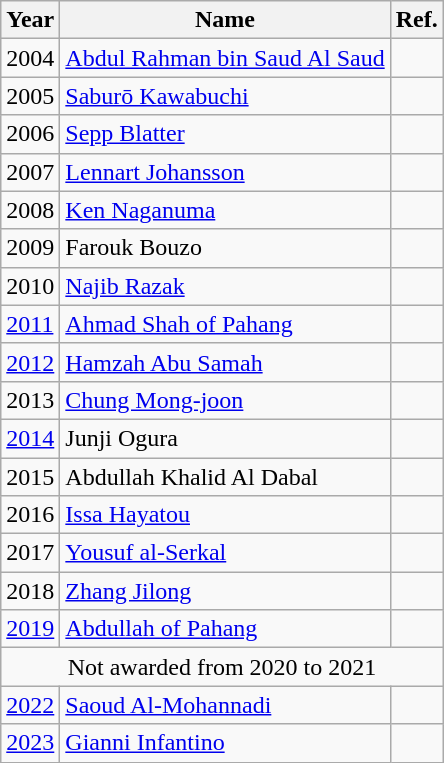<table class="wikitable">
<tr>
<th>Year</th>
<th>Name</th>
<th>Ref.</th>
</tr>
<tr>
<td>2004</td>
<td> <a href='#'>Abdul Rahman bin Saud Al Saud</a></td>
<td></td>
</tr>
<tr>
<td>2005</td>
<td> <a href='#'>Saburō Kawabuchi</a></td>
<td></td>
</tr>
<tr>
<td>2006</td>
<td> <a href='#'>Sepp Blatter</a></td>
<td></td>
</tr>
<tr>
<td>2007</td>
<td> <a href='#'>Lennart Johansson</a></td>
<td></td>
</tr>
<tr>
<td>2008</td>
<td> <a href='#'>Ken Naganuma</a></td>
<td></td>
</tr>
<tr>
<td>2009</td>
<td> Farouk Bouzo</td>
<td></td>
</tr>
<tr>
<td>2010</td>
<td> <a href='#'>Najib Razak</a></td>
<td></td>
</tr>
<tr>
<td><a href='#'>2011</a></td>
<td> <a href='#'>Ahmad Shah of Pahang</a></td>
<td></td>
</tr>
<tr>
<td><a href='#'>2012</a></td>
<td> <a href='#'>Hamzah Abu Samah</a></td>
<td></td>
</tr>
<tr>
<td>2013</td>
<td> <a href='#'>Chung Mong-joon</a></td>
<td></td>
</tr>
<tr>
<td><a href='#'>2014</a></td>
<td> Junji Ogura</td>
<td></td>
</tr>
<tr>
<td>2015</td>
<td> Abdullah Khalid Al Dabal</td>
<td></td>
</tr>
<tr>
<td>2016</td>
<td> <a href='#'>Issa Hayatou</a></td>
<td></td>
</tr>
<tr>
<td>2017</td>
<td> <a href='#'>Yousuf al-Serkal</a></td>
<td></td>
</tr>
<tr>
<td>2018</td>
<td> <a href='#'>Zhang Jilong</a></td>
<td></td>
</tr>
<tr>
<td><a href='#'>2019</a></td>
<td> <a href='#'>Abdullah of Pahang</a></td>
<td></td>
</tr>
<tr>
<td colspan="3" align="center">Not awarded from 2020 to 2021</td>
</tr>
<tr>
<td><a href='#'>2022</a></td>
<td> <a href='#'>Saoud Al-Mohannadi</a></td>
<td></td>
</tr>
<tr>
<td><a href='#'>2023</a></td>
<td> <a href='#'>Gianni Infantino</a></td>
<td></td>
</tr>
</table>
